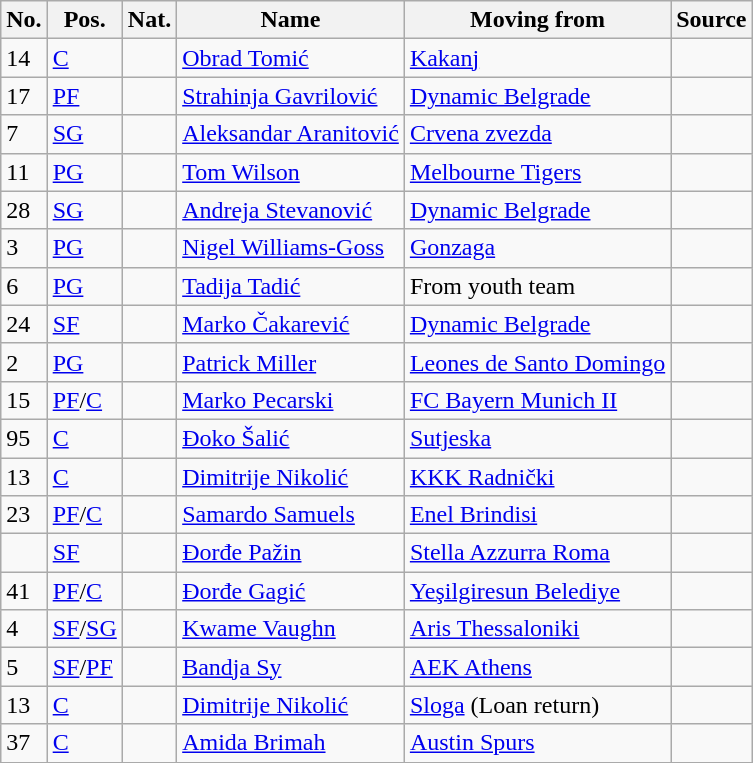<table class="wikitable">
<tr>
<th>No.</th>
<th>Pos.</th>
<th>Nat.</th>
<th>Name</th>
<th>Moving from</th>
<th>Source</th>
</tr>
<tr>
<td>14</td>
<td><a href='#'>C</a></td>
<td></td>
<td><a href='#'>Obrad Tomić</a></td>
<td> <a href='#'>Kakanj</a></td>
<td align=center></td>
</tr>
<tr>
<td>17</td>
<td><a href='#'>PF</a></td>
<td></td>
<td><a href='#'>Strahinja Gavrilović</a></td>
<td> <a href='#'>Dynamic Belgrade</a></td>
<td align=center></td>
</tr>
<tr>
<td>7</td>
<td><a href='#'>SG</a></td>
<td></td>
<td><a href='#'>Aleksandar Aranitović</a></td>
<td> <a href='#'>Crvena zvezda</a></td>
<td align=center></td>
</tr>
<tr>
<td>11</td>
<td><a href='#'>PG</a></td>
<td></td>
<td><a href='#'>Tom Wilson</a></td>
<td> <a href='#'>Melbourne Tigers</a></td>
<td align=center></td>
</tr>
<tr>
<td>28</td>
<td><a href='#'>SG</a></td>
<td></td>
<td><a href='#'>Andreja Stevanović</a></td>
<td> <a href='#'>Dynamic Belgrade</a></td>
<td align=center></td>
</tr>
<tr>
<td>3</td>
<td><a href='#'>PG</a></td>
<td></td>
<td><a href='#'>Nigel Williams-Goss</a></td>
<td> <a href='#'>Gonzaga</a></td>
<td align=center></td>
</tr>
<tr>
<td>6</td>
<td><a href='#'>PG</a></td>
<td></td>
<td><a href='#'>Tadija Tadić</a></td>
<td>From youth team</td>
<td align=center></td>
</tr>
<tr>
<td>24</td>
<td><a href='#'>SF</a></td>
<td></td>
<td><a href='#'>Marko Čakarević</a></td>
<td> <a href='#'>Dynamic Belgrade</a></td>
<td align=center></td>
</tr>
<tr>
<td>2</td>
<td><a href='#'>PG</a></td>
<td></td>
<td><a href='#'>Patrick Miller</a></td>
<td> <a href='#'>Leones de Santo Domingo</a></td>
<td align=center></td>
</tr>
<tr>
<td>15</td>
<td><a href='#'>PF</a>/<a href='#'>C</a></td>
<td></td>
<td><a href='#'>Marko Pecarski</a></td>
<td> <a href='#'>FC Bayern Munich II</a></td>
<td align=center></td>
</tr>
<tr>
<td>95</td>
<td><a href='#'>C</a></td>
<td></td>
<td><a href='#'>Đoko Šalić</a></td>
<td> <a href='#'>Sutjeska</a></td>
<td align=center></td>
</tr>
<tr>
<td>13</td>
<td><a href='#'>C</a></td>
<td></td>
<td><a href='#'>Dimitrije Nikolić</a></td>
<td> <a href='#'>KKK Radnički</a></td>
<td align=center></td>
</tr>
<tr>
<td>23</td>
<td><a href='#'>PF</a>/<a href='#'>C</a></td>
<td></td>
<td><a href='#'>Samardo Samuels</a></td>
<td> <a href='#'>Enel Brindisi</a></td>
<td align=center></td>
</tr>
<tr>
<td></td>
<td><a href='#'>SF</a></td>
<td></td>
<td><a href='#'>Đorđe Pažin</a></td>
<td> <a href='#'>Stella Azzurra Roma</a></td>
<td align=center></td>
</tr>
<tr>
<td>41</td>
<td><a href='#'>PF</a>/<a href='#'>C</a></td>
<td></td>
<td><a href='#'>Đorđe Gagić</a></td>
<td> <a href='#'>Yeşilgiresun Belediye</a></td>
<td align=center></td>
</tr>
<tr>
<td>4</td>
<td><a href='#'>SF</a>/<a href='#'>SG</a></td>
<td></td>
<td><a href='#'>Kwame Vaughn</a></td>
<td> <a href='#'>Aris Thessaloniki</a></td>
<td align=center></td>
</tr>
<tr>
<td>5</td>
<td><a href='#'>SF</a>/<a href='#'>PF</a></td>
<td></td>
<td><a href='#'>Bandja Sy</a></td>
<td> <a href='#'>AEK Athens</a></td>
<td align=center></td>
</tr>
<tr>
<td>13</td>
<td><a href='#'>C</a></td>
<td></td>
<td><a href='#'>Dimitrije Nikolić</a></td>
<td> <a href='#'>Sloga</a> (Loan return)</td>
<td align=center></td>
</tr>
<tr>
<td>37</td>
<td><a href='#'>C</a></td>
<td></td>
<td><a href='#'>Amida Brimah</a></td>
<td> <a href='#'>Austin Spurs</a></td>
<td align=center></td>
</tr>
</table>
